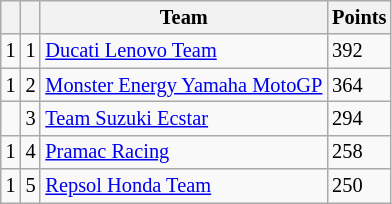<table class="wikitable" style="font-size: 85%;">
<tr>
<th></th>
<th></th>
<th>Team</th>
<th>Points</th>
</tr>
<tr>
<td> 1</td>
<td align=center>1</td>
<td> <a href='#'>Ducati Lenovo Team</a></td>
<td align=left>392</td>
</tr>
<tr>
<td> 1</td>
<td align=center>2</td>
<td> <a href='#'>Monster Energy Yamaha MotoGP</a></td>
<td align=left>364</td>
</tr>
<tr>
<td></td>
<td align=center>3</td>
<td> <a href='#'>Team Suzuki Ecstar</a></td>
<td align=left>294</td>
</tr>
<tr>
<td> 1</td>
<td align=center>4</td>
<td> <a href='#'>Pramac Racing</a></td>
<td align=left>258</td>
</tr>
<tr>
<td> 1</td>
<td align=center>5</td>
<td> <a href='#'>Repsol Honda Team</a></td>
<td align=left>250</td>
</tr>
</table>
